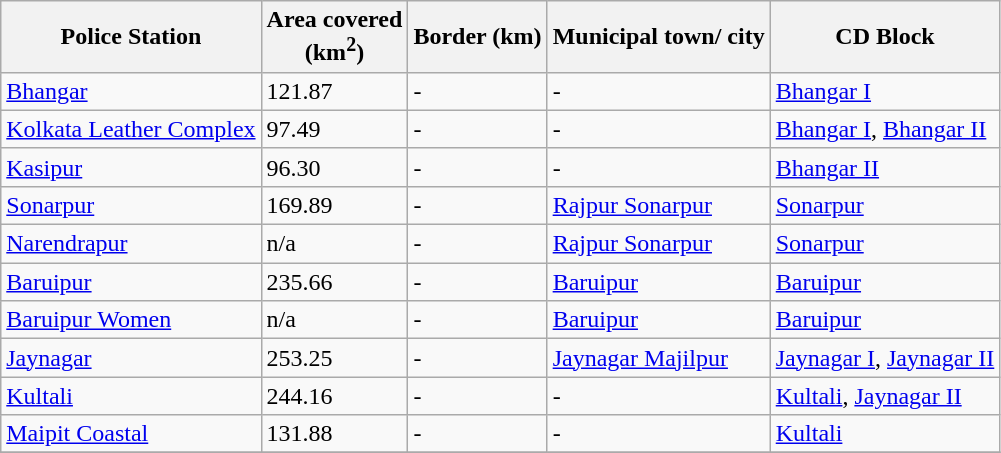<table class="wikitable sortable">
<tr>
<th>Police Station</th>
<th>Area covered<br>(km<sup>2</sup>)</th>
<th>Border (km)</th>
<th>Municipal town/ city</th>
<th>CD Block</th>
</tr>
<tr>
<td><a href='#'>Bhangar</a></td>
<td>121.87</td>
<td>-</td>
<td>-</td>
<td><a href='#'>Bhangar I</a></td>
</tr>
<tr>
<td><a href='#'>Kolkata Leather Complex</a></td>
<td>97.49</td>
<td>-</td>
<td>-</td>
<td><a href='#'>Bhangar I</a>, <a href='#'>Bhangar II</a></td>
</tr>
<tr>
<td><a href='#'>Kasipur</a></td>
<td>96.30</td>
<td>-</td>
<td>-</td>
<td><a href='#'>Bhangar II</a></td>
</tr>
<tr>
<td><a href='#'>Sonarpur</a></td>
<td>169.89</td>
<td>-</td>
<td><a href='#'>Rajpur Sonarpur</a></td>
<td><a href='#'>Sonarpur</a></td>
</tr>
<tr>
<td><a href='#'>Narendrapur</a></td>
<td>n/a</td>
<td>-</td>
<td><a href='#'>Rajpur Sonarpur</a></td>
<td><a href='#'>Sonarpur</a></td>
</tr>
<tr>
<td><a href='#'>Baruipur</a></td>
<td>235.66</td>
<td>-</td>
<td><a href='#'>Baruipur</a></td>
<td><a href='#'>Baruipur</a></td>
</tr>
<tr>
<td><a href='#'>Baruipur Women</a></td>
<td>n/a</td>
<td>-</td>
<td><a href='#'>Baruipur</a></td>
<td><a href='#'>Baruipur</a></td>
</tr>
<tr>
<td><a href='#'>Jaynagar</a></td>
<td>253.25</td>
<td>-</td>
<td><a href='#'>Jaynagar Majilpur</a></td>
<td><a href='#'>Jaynagar I</a>, <a href='#'>Jaynagar II</a></td>
</tr>
<tr>
<td><a href='#'>Kultali</a></td>
<td>244.16</td>
<td>-</td>
<td>-</td>
<td><a href='#'>Kultali</a>, <a href='#'>Jaynagar II</a></td>
</tr>
<tr>
<td><a href='#'>Maipit Coastal</a></td>
<td>131.88</td>
<td>-</td>
<td>-</td>
<td><a href='#'>Kultali</a></td>
</tr>
<tr>
</tr>
</table>
